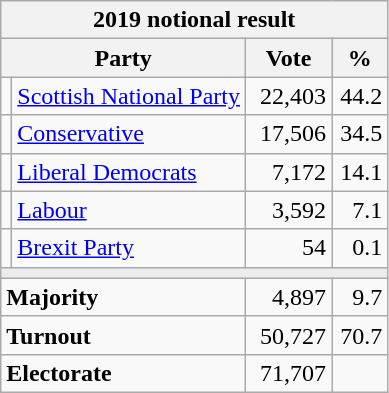<table class="wikitable">
<tr>
<th colspan="4">2019 notional result  </th>
</tr>
<tr>
<th bgcolor="#DDDDFF" width="130px" colspan="2">Party</th>
<th bgcolor="#DDDDFF" width="50px">Vote</th>
<th bgcolor="#DDDDFF" width="30px">%</th>
</tr>
<tr>
<td></td>
<td><a href='#'>Scottish National Party</a></td>
<td align=right>22,403</td>
<td align=right>44.2</td>
</tr>
<tr>
<td></td>
<td><a href='#'>Conservative</a></td>
<td align=right>17,506</td>
<td align=right>34.5</td>
</tr>
<tr>
<td></td>
<td><a href='#'>Liberal Democrats</a></td>
<td align=right>7,172</td>
<td align=right>14.1</td>
</tr>
<tr>
<td></td>
<td><a href='#'>Labour</a></td>
<td align=right>3,592</td>
<td align=right>7.1</td>
</tr>
<tr>
<td></td>
<td><a href='#'>Brexit Party</a></td>
<td align=right>54</td>
<td align=right>0.1</td>
</tr>
<tr>
<td colspan="4" bgcolor="#EAECF0"></td>
</tr>
<tr>
<td colspan="2"><strong>Majority</strong></td>
<td align=right>4,897</td>
<td align=right>9.7</td>
</tr>
<tr>
<td colspan="2"><strong>Turnout</strong></td>
<td align=right>50,727</td>
<td align=right>70.7</td>
</tr>
<tr>
<td colspan="2"><strong>Electorate</strong></td>
<td align=right>71,707</td>
</tr>
</table>
